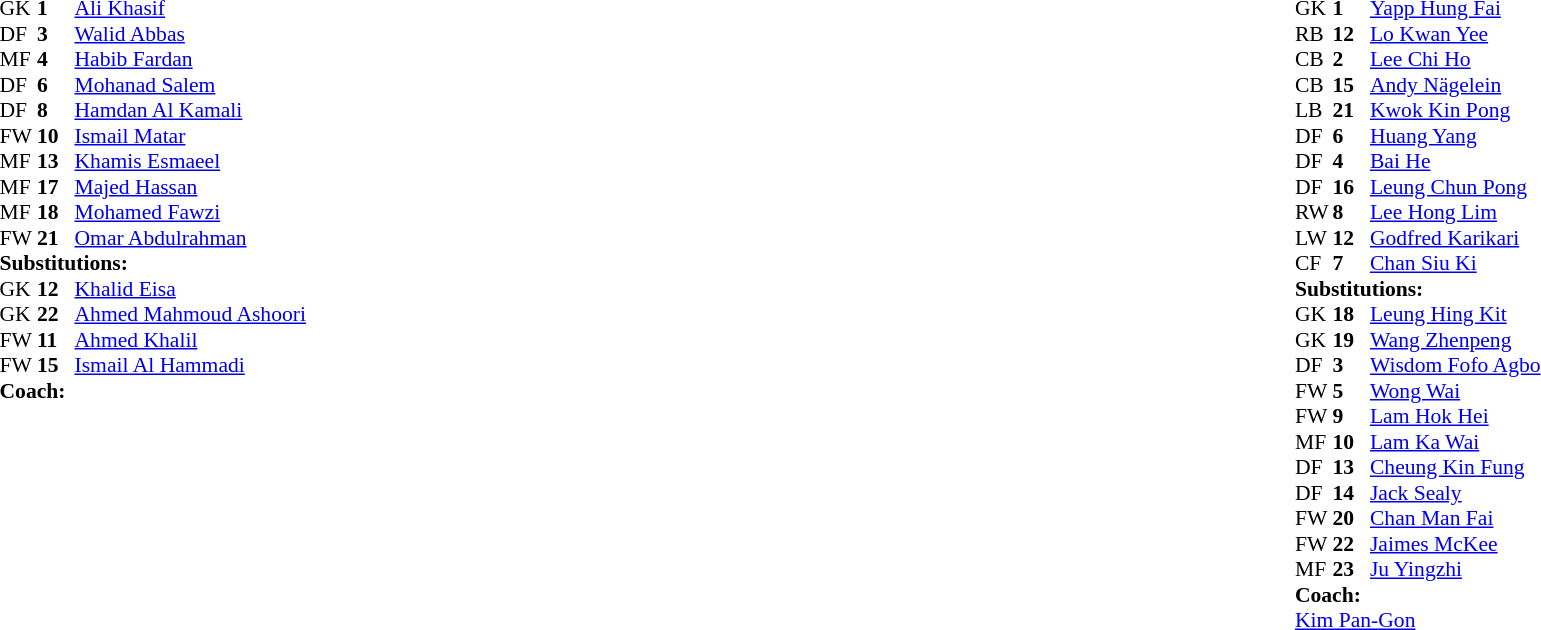<table style="width:100%;">
<tr>
<td style="vertical-align:top; width:50%;"><br><table style="font-size: 90%" cellspacing="0" cellpadding="0">
<tr>
<th width="25"></th>
<th width="25"></th>
</tr>
<tr>
<td>GK</td>
<td><strong>1</strong></td>
<td><a href='#'>Ali Khasif</a></td>
</tr>
<tr>
<td>DF</td>
<td><strong>3</strong></td>
<td><a href='#'>Walid Abbas</a></td>
</tr>
<tr>
<td>MF</td>
<td><strong>4</strong></td>
<td><a href='#'>Habib Fardan</a></td>
</tr>
<tr>
<td>DF</td>
<td><strong>6</strong></td>
<td><a href='#'>Mohanad Salem</a></td>
</tr>
<tr>
<td></td>
<td><strong> </strong></td>
<td></td>
</tr>
<tr>
<td>DF</td>
<td><strong>8</strong></td>
<td><a href='#'>Hamdan Al Kamali</a></td>
</tr>
<tr>
<td>FW</td>
<td><strong>10</strong></td>
<td><a href='#'>Ismail Matar</a></td>
</tr>
<tr>
<td>MF</td>
<td><strong>13</strong></td>
<td><a href='#'>Khamis Esmaeel</a></td>
</tr>
<tr>
<td>MF</td>
<td><strong>17</strong></td>
<td><a href='#'>Majed Hassan</a></td>
</tr>
<tr>
<td>MF</td>
<td><strong>18</strong></td>
<td><a href='#'>Mohamed Fawzi</a></td>
</tr>
<tr>
<td>FW</td>
<td><strong>21</strong></td>
<td><a href='#'>Omar Abdulrahman</a></td>
</tr>
<tr>
<td colspan=3><strong>Substitutions:</strong></td>
</tr>
<tr>
<td>GK</td>
<td><strong>12</strong></td>
<td><a href='#'>Khalid Eisa</a></td>
</tr>
<tr>
<td>GK</td>
<td><strong>22</strong></td>
<td><a href='#'>Ahmed Mahmoud Ashoori</a></td>
</tr>
<tr>
<td></td>
<td><strong> </strong></td>
<td></td>
</tr>
<tr>
<td></td>
<td><strong> </strong></td>
<td></td>
</tr>
<tr>
<td></td>
<td><strong> </strong></td>
<td></td>
</tr>
<tr>
<td>FW</td>
<td><strong>11</strong></td>
<td><a href='#'>Ahmed Khalil</a></td>
</tr>
<tr>
<td></td>
<td><strong> </strong></td>
<td></td>
</tr>
<tr>
<td></td>
<td><strong> </strong></td>
<td></td>
</tr>
<tr>
<td>FW</td>
<td><strong>15</strong></td>
<td><a href='#'>Ismail Al Hammadi</a></td>
</tr>
<tr>
<td colspan=4><strong>Coach:</strong></td>
</tr>
<tr>
<td colspan="4"></td>
</tr>
</table>
</td>
<td valign="top"></td>
<td style="vertical-align:top; width:60%;"><br><table cellspacing="0" cellpadding="0" style="font-size:90%; margin:auto;">
<tr>
<th width=25></th>
<th width=25></th>
</tr>
<tr>
<td>GK</td>
<td><strong>1</strong></td>
<td><a href='#'>Yapp Hung Fai</a></td>
</tr>
<tr>
<td>RB</td>
<td><strong>12</strong></td>
<td><a href='#'>Lo Kwan Yee</a></td>
<td></td>
<td></td>
</tr>
<tr>
<td>CB</td>
<td><strong>2</strong></td>
<td><a href='#'>Lee Chi Ho</a></td>
</tr>
<tr>
<td>CB</td>
<td><strong>15</strong></td>
<td><a href='#'>Andy Nägelein</a></td>
<td></td>
</tr>
<tr>
<td>LB</td>
<td><strong>21</strong></td>
<td><a href='#'>Kwok Kin Pong</a></td>
</tr>
<tr>
<td>DF</td>
<td><strong>6</strong></td>
<td><a href='#'>Huang Yang</a></td>
</tr>
<tr>
<td>DF</td>
<td><strong>4</strong></td>
<td><a href='#'>Bai He</a></td>
</tr>
<tr>
<td>DF</td>
<td><strong>16</strong></td>
<td><a href='#'>Leung Chun Pong</a></td>
</tr>
<tr>
<td>RW</td>
<td><strong>8</strong></td>
<td><a href='#'>Lee Hong Lim</a></td>
<td></td>
<td></td>
</tr>
<tr>
<td>LW</td>
<td><strong>12</strong></td>
<td><a href='#'>Godfred Karikari</a></td>
<td></td>
<td></td>
</tr>
<tr>
<td>CF</td>
<td><strong>7</strong></td>
<td><a href='#'>Chan Siu Ki</a></td>
</tr>
<tr>
<td colspan=3><strong>Substitutions:</strong></td>
</tr>
<tr>
<td>GK</td>
<td><strong>18</strong></td>
<td><a href='#'>Leung Hing Kit</a></td>
</tr>
<tr>
<td>GK</td>
<td><strong>19</strong></td>
<td><a href='#'>Wang Zhenpeng</a></td>
</tr>
<tr>
<td>DF</td>
<td><strong>3</strong></td>
<td><a href='#'>Wisdom Fofo Agbo</a></td>
</tr>
<tr>
<td>FW</td>
<td><strong>5</strong></td>
<td><a href='#'>Wong Wai</a></td>
</tr>
<tr>
<td>FW</td>
<td><strong>9</strong></td>
<td><a href='#'>Lam Hok Hei</a></td>
</tr>
<tr>
<td>MF</td>
<td><strong>10</strong></td>
<td><a href='#'>Lam Ka Wai</a></td>
</tr>
<tr>
<td>DF</td>
<td><strong>13</strong></td>
<td><a href='#'>Cheung Kin Fung</a></td>
<td></td>
<td></td>
</tr>
<tr>
<td>DF</td>
<td><strong>14</strong></td>
<td><a href='#'>Jack Sealy</a></td>
</tr>
<tr>
<td>FW</td>
<td><strong>20</strong></td>
<td><a href='#'>Chan Man Fai</a></td>
</tr>
<tr>
<td>FW</td>
<td><strong>22</strong></td>
<td><a href='#'>Jaimes McKee</a></td>
<td></td>
<td></td>
</tr>
<tr>
<td>MF</td>
<td><strong>23</strong></td>
<td><a href='#'>Ju Yingzhi</a></td>
<td></td>
<td></td>
</tr>
<tr>
<td colspan=3><strong>Coach:</strong></td>
</tr>
<tr>
<td colspan=4> <a href='#'>Kim Pan-Gon</a></td>
</tr>
</table>
</td>
</tr>
</table>
